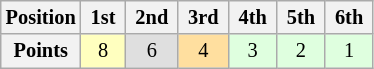<table class="wikitable" style="font-size:85%; text-align:center">
<tr>
<th>Position</th>
<th> 1st </th>
<th> 2nd </th>
<th> 3rd </th>
<th> 4th </th>
<th> 5th </th>
<th> 6th </th>
</tr>
<tr>
<th>Points</th>
<td style="background:#ffffbf;">8</td>
<td style="background:#dfdfdf;">6</td>
<td style="background:#ffdf9f;">4</td>
<td style="background:#dfffdf;">3</td>
<td style="background:#dfffdf;">2</td>
<td style="background:#dfffdf;">1</td>
</tr>
</table>
